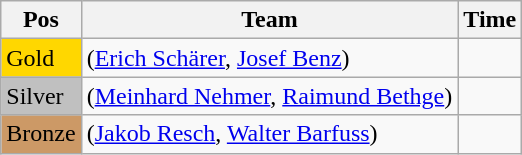<table class="wikitable">
<tr>
<th>Pos</th>
<th>Team</th>
<th>Time</th>
</tr>
<tr>
<td style="background:gold">Gold</td>
<td> (<a href='#'>Erich Schärer</a>, <a href='#'>Josef Benz</a>)</td>
<td></td>
</tr>
<tr>
<td style="background:silver">Silver</td>
<td> (<a href='#'>Meinhard Nehmer</a>, <a href='#'>Raimund Bethge</a>)</td>
<td></td>
</tr>
<tr>
<td style="background:#cc9966">Bronze</td>
<td> (<a href='#'>Jakob Resch</a>, <a href='#'>Walter Barfuss</a>)</td>
<td></td>
</tr>
</table>
